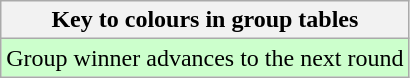<table class="wikitable">
<tr>
<th>Key to colours in group tables</th>
</tr>
<tr bgcolor=#ccffcc>
<td>Group winner advances to the next round</td>
</tr>
</table>
